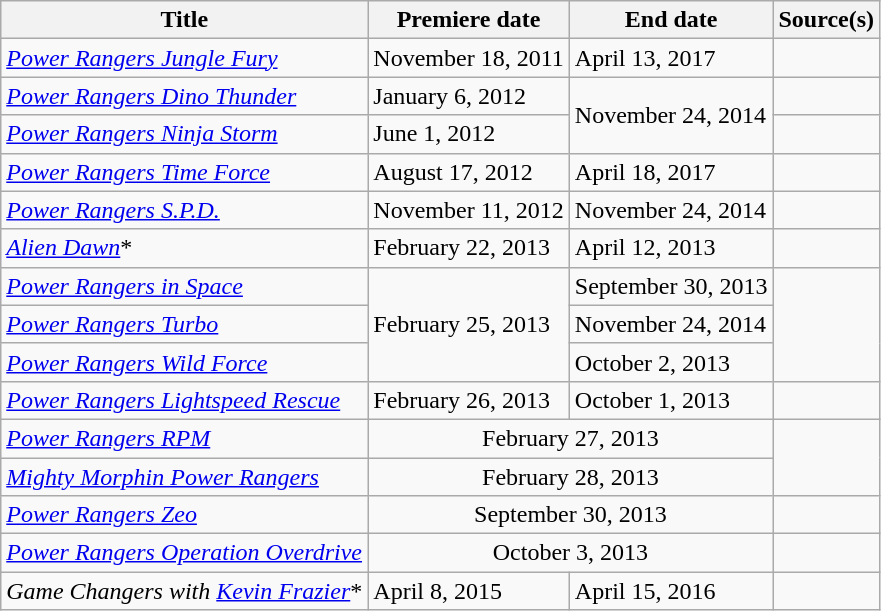<table class="wikitable sortable">
<tr>
<th>Title</th>
<th>Premiere date</th>
<th>End date</th>
<th>Source(s)</th>
</tr>
<tr>
<td><em><a href='#'>Power Rangers Jungle Fury</a></em></td>
<td>November 18, 2011</td>
<td>April 13, 2017</td>
<td></td>
</tr>
<tr>
<td><em><a href='#'>Power Rangers Dino Thunder</a></em></td>
<td>January 6, 2012</td>
<td rowspan=2>November 24, 2014</td>
<td></td>
</tr>
<tr>
<td><em><a href='#'>Power Rangers Ninja Storm</a></em></td>
<td>June 1, 2012</td>
<td></td>
</tr>
<tr>
<td><em><a href='#'>Power Rangers Time Force</a></em></td>
<td>August 17, 2012</td>
<td>April 18, 2017</td>
<td></td>
</tr>
<tr>
<td><em><a href='#'>Power Rangers S.P.D.</a></em></td>
<td>November 11, 2012</td>
<td>November 24, 2014</td>
<td></td>
</tr>
<tr>
<td><em><a href='#'>Alien Dawn</a></em>*</td>
<td>February 22, 2013</td>
<td>April 12, 2013</td>
<td></td>
</tr>
<tr>
<td><em><a href='#'>Power Rangers in Space</a></em></td>
<td rowspan="3">February 25, 2013</td>
<td>September 30, 2013</td>
<td rowspan="3"></td>
</tr>
<tr>
<td><em><a href='#'>Power Rangers Turbo</a></em></td>
<td>November 24, 2014</td>
</tr>
<tr>
<td><em><a href='#'>Power Rangers Wild Force</a></em></td>
<td>October 2, 2013</td>
</tr>
<tr>
<td><em><a href='#'>Power Rangers Lightspeed Rescue</a></em></td>
<td>February 26, 2013</td>
<td>October 1, 2013</td>
<td></td>
</tr>
<tr>
<td><em><a href='#'>Power Rangers RPM</a></em></td>
<td colspan="2" align=center>February 27, 2013</td>
<td rowspan=2></td>
</tr>
<tr>
<td><em><a href='#'>Mighty Morphin Power Rangers</a></em></td>
<td colspan="2" align=center>February 28, 2013</td>
</tr>
<tr>
<td><em><a href='#'>Power Rangers Zeo</a></em></td>
<td colspan="2" align=center>September 30, 2013</td>
<td></td>
</tr>
<tr>
<td><em><a href='#'>Power Rangers Operation Overdrive</a></em></td>
<td colspan="2" align=center>October 3, 2013</td>
<td></td>
</tr>
<tr>
<td><em>Game Changers with <a href='#'>Kevin Frazier</a></em>*</td>
<td>April 8, 2015</td>
<td>April 15, 2016</td>
<td></td>
</tr>
</table>
